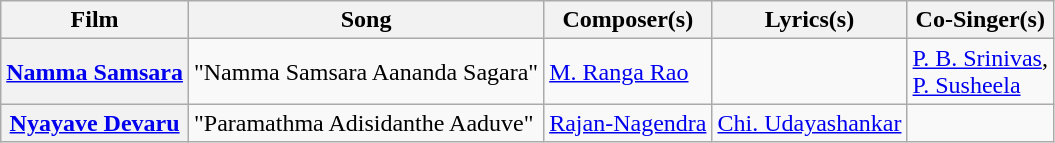<table class="wikitable">
<tr>
<th>Film</th>
<th>Song</th>
<th>Composer(s)</th>
<th>Lyrics(s)</th>
<th>Co-Singer(s)</th>
</tr>
<tr>
<th><a href='#'>Namma Samsara</a></th>
<td>"Namma Samsara Aananda Sagara"</td>
<td><a href='#'>M. Ranga Rao</a></td>
<td></td>
<td><a href='#'>P. B. Srinivas</a>,<br><a href='#'>P. Susheela</a></td>
</tr>
<tr>
<th><a href='#'>Nyayave Devaru</a></th>
<td>"Paramathma Adisidanthe Aaduve"</td>
<td><a href='#'>Rajan-Nagendra</a></td>
<td><a href='#'>Chi. Udayashankar</a></td>
<td></td>
</tr>
</table>
